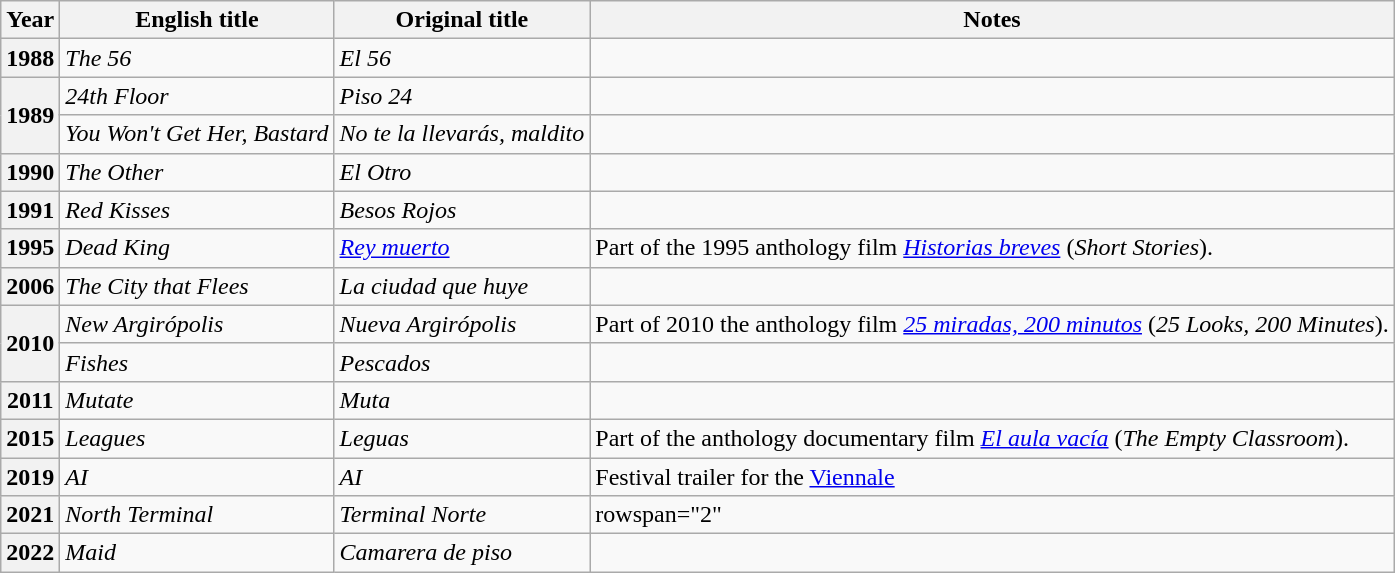<table class="wikitable sortable plainrowheaders">
<tr>
<th scope="col">Year</th>
<th scope="col">English title</th>
<th scope="col">Original title</th>
<th scope="col" class="unsortable">Notes</th>
</tr>
<tr>
<th scope="row">1988</th>
<td><em>The 56</em></td>
<td><em>El 56</em></td>
<td></td>
</tr>
<tr>
<th scope="row" rowspan="2">1989</th>
<td><em>24th Floor</em></td>
<td><em>Piso 24</em></td>
<td></td>
</tr>
<tr>
<td><em>You Won't Get Her, Bastard</em></td>
<td><em>No te la llevarás, maldito</em></td>
<td></td>
</tr>
<tr>
<th scope="row">1990</th>
<td><em>The Other</em></td>
<td><em>El Otro</em></td>
<td></td>
</tr>
<tr>
<th scope="row">1991</th>
<td><em>Red Kisses</em></td>
<td><em>Besos Rojos</em></td>
<td></td>
</tr>
<tr>
<th scope="row">1995</th>
<td><em>Dead King</em></td>
<td><em><a href='#'>Rey muerto</a></em></td>
<td>Part of the 1995 anthology film <em><a href='#'>Historias breves</a></em> (<em>Short Stories</em>).</td>
</tr>
<tr>
<th scope="row">2006</th>
<td><em>The City that Flees</em></td>
<td><em>La ciudad que huye</em></td>
<td></td>
</tr>
<tr>
<th scope="row" rowspan="2">2010</th>
<td><em>New Argirópolis</em></td>
<td><em>Nueva Argirópolis</em></td>
<td>Part of 2010 the anthology film <em><a href='#'>25 miradas, 200 minutos</a></em> (<em>25 Looks, 200 Minutes</em>).</td>
</tr>
<tr>
<td><em>Fishes</em></td>
<td><em>Pescados</em></td>
<td></td>
</tr>
<tr>
<th scope="row">2011</th>
<td><em>Mutate</em></td>
<td><em>Muta</em></td>
<td></td>
</tr>
<tr>
<th scope="row">2015</th>
<td><em>Leagues</em></td>
<td><em>Leguas</em></td>
<td>Part of the anthology documentary film <em><a href='#'>El aula vacía</a></em> (<em>The Empty Classroom</em>).</td>
</tr>
<tr>
<th scope="row">2019</th>
<td><em>AI</em></td>
<td><em>AI</em></td>
<td>Festival trailer for the <a href='#'>Viennale</a></td>
</tr>
<tr>
<th scope="row">2021</th>
<td><em>North Terminal</em></td>
<td><em>Terminal Norte</em></td>
<td>rowspan="2" </td>
</tr>
<tr>
<th scope="row">2022</th>
<td><em>Maid</em></td>
<td><em>Camarera de piso</em></td>
</tr>
</table>
